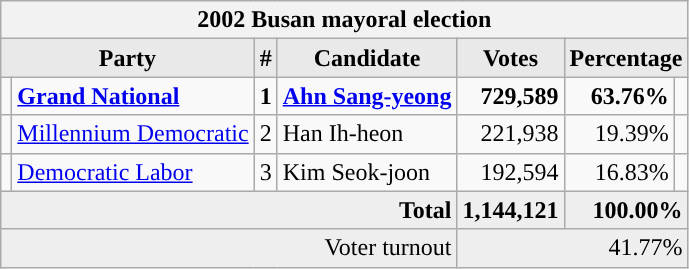<table class="wikitable">
<tr>
<th colspan="7">2002 Busan mayoral election</th>
</tr>
<tr>
<th style="background-color:#E9E9E9" colspan=2>Party</th>
<th style="background-color:#E9E9E9">#</th>
<th style="background-color:#E9E9E9">Candidate</th>
<th style="background-color:#E9E9E9">Votes</th>
<th style="background-color:#E9E9E9" colspan=2>Percentage</th>
</tr>
<tr style="font-weight:bold">
<td></td>
<td align=left><a href='#'>Grand National</a></td>
<td align=center>1</td>
<td align=left><a href='#'>Ahn Sang-yeong</a></td>
<td align=right>729,589</td>
<td align=right>63.76%</td>
<td align=right></td>
</tr>
<tr>
<td></td>
<td align=left><a href='#'>Millennium Democratic</a></td>
<td align=center>2</td>
<td align=left>Han Ih-heon</td>
<td align=right>221,938</td>
<td align=right>19.39%</td>
<td align=right></td>
</tr>
<tr>
<td></td>
<td align=left><a href='#'>Democratic Labor</a></td>
<td align=center>3</td>
<td align=left>Kim Seok-joon</td>
<td align=right>192,594</td>
<td align=right>16.83%</td>
<td align=right></td>
</tr>
<tr bgcolor="#EEEEEE" style="font-weight:bold">
<td colspan="4" align=right>Total</td>
<td align=right>1,144,121</td>
<td align=right colspan=2>100.00%</td>
</tr>
<tr bgcolor="#EEEEEE">
<td colspan="4" align="right">Voter turnout</td>
<td colspan="3" align="right">41.77%</td>
</tr>
</table>
